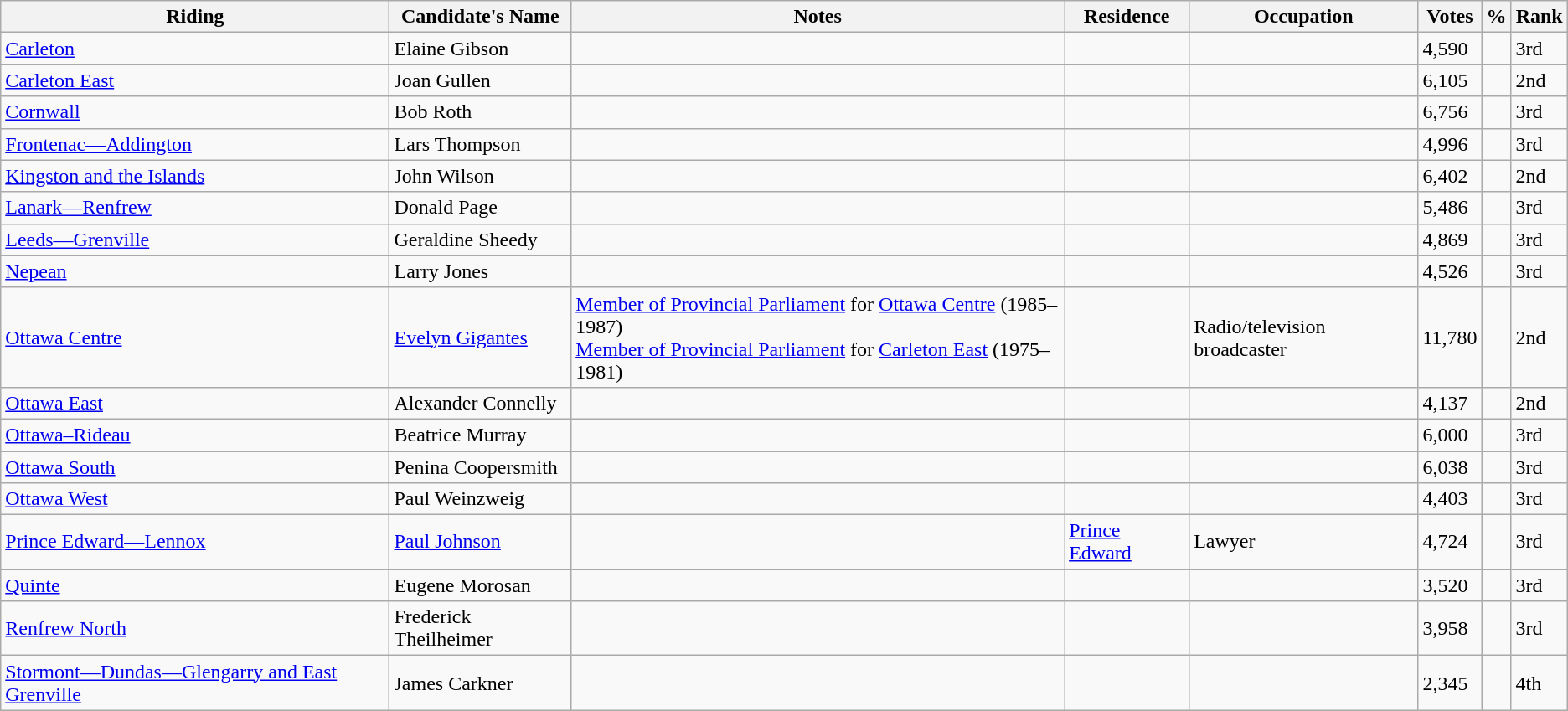<table class="wikitable sortable">
<tr>
<th>Riding<br></th>
<th>Candidate's Name</th>
<th>Notes</th>
<th>Residence</th>
<th>Occupation</th>
<th>Votes</th>
<th>%</th>
<th>Rank</th>
</tr>
<tr>
<td><a href='#'>Carleton</a></td>
<td>Elaine Gibson</td>
<td></td>
<td></td>
<td></td>
<td>4,590</td>
<td></td>
<td>3rd</td>
</tr>
<tr>
<td><a href='#'>Carleton East</a></td>
<td>Joan Gullen</td>
<td></td>
<td></td>
<td></td>
<td>6,105</td>
<td></td>
<td>2nd</td>
</tr>
<tr>
<td><a href='#'>Cornwall</a></td>
<td>Bob Roth</td>
<td></td>
<td></td>
<td></td>
<td>6,756</td>
<td></td>
<td>3rd</td>
</tr>
<tr>
<td><a href='#'>Frontenac—Addington</a></td>
<td>Lars Thompson</td>
<td></td>
<td></td>
<td></td>
<td>4,996</td>
<td></td>
<td>3rd</td>
</tr>
<tr>
<td><a href='#'>Kingston and the Islands</a></td>
<td>John Wilson</td>
<td></td>
<td></td>
<td></td>
<td>6,402</td>
<td></td>
<td>2nd</td>
</tr>
<tr>
<td><a href='#'>Lanark—Renfrew</a></td>
<td>Donald Page</td>
<td></td>
<td></td>
<td></td>
<td>5,486</td>
<td></td>
<td>3rd</td>
</tr>
<tr>
<td><a href='#'>Leeds—Grenville</a></td>
<td>Geraldine Sheedy</td>
<td></td>
<td></td>
<td></td>
<td>4,869</td>
<td></td>
<td>3rd</td>
</tr>
<tr>
<td><a href='#'>Nepean</a></td>
<td>Larry Jones</td>
<td></td>
<td></td>
<td></td>
<td>4,526</td>
<td></td>
<td>3rd</td>
</tr>
<tr>
<td><a href='#'>Ottawa Centre</a></td>
<td><a href='#'>Evelyn Gigantes</a></td>
<td><a href='#'>Member of Provincial Parliament</a> for <a href='#'>Ottawa Centre</a> (1985–1987) <br> <a href='#'>Member of Provincial Parliament</a> for <a href='#'>Carleton East</a> (1975–1981)</td>
<td></td>
<td>Radio/television broadcaster</td>
<td>11,780</td>
<td></td>
<td>2nd</td>
</tr>
<tr>
<td><a href='#'>Ottawa East</a></td>
<td>Alexander Connelly</td>
<td></td>
<td></td>
<td></td>
<td>4,137</td>
<td></td>
<td>2nd</td>
</tr>
<tr>
<td><a href='#'>Ottawa–Rideau</a></td>
<td>Beatrice Murray</td>
<td></td>
<td></td>
<td></td>
<td>6,000</td>
<td></td>
<td>3rd</td>
</tr>
<tr>
<td><a href='#'>Ottawa South</a></td>
<td>Penina Coopersmith</td>
<td></td>
<td></td>
<td></td>
<td>6,038</td>
<td></td>
<td>3rd</td>
</tr>
<tr>
<td><a href='#'>Ottawa West</a></td>
<td>Paul Weinzweig</td>
<td></td>
<td></td>
<td></td>
<td>4,403</td>
<td></td>
<td>3rd</td>
</tr>
<tr>
<td><a href='#'>Prince Edward—Lennox</a></td>
<td><a href='#'>Paul Johnson</a></td>
<td></td>
<td><a href='#'>Prince Edward</a></td>
<td>Lawyer</td>
<td>4,724</td>
<td></td>
<td>3rd</td>
</tr>
<tr>
<td><a href='#'>Quinte</a></td>
<td>Eugene Morosan</td>
<td></td>
<td></td>
<td></td>
<td>3,520</td>
<td></td>
<td>3rd</td>
</tr>
<tr>
<td><a href='#'>Renfrew North</a></td>
<td>Frederick Theilheimer</td>
<td></td>
<td></td>
<td></td>
<td>3,958</td>
<td></td>
<td>3rd</td>
</tr>
<tr>
<td><a href='#'>Stormont—Dundas—Glengarry and East Grenville</a></td>
<td>James Carkner</td>
<td></td>
<td></td>
<td></td>
<td>2,345</td>
<td></td>
<td>4th</td>
</tr>
</table>
